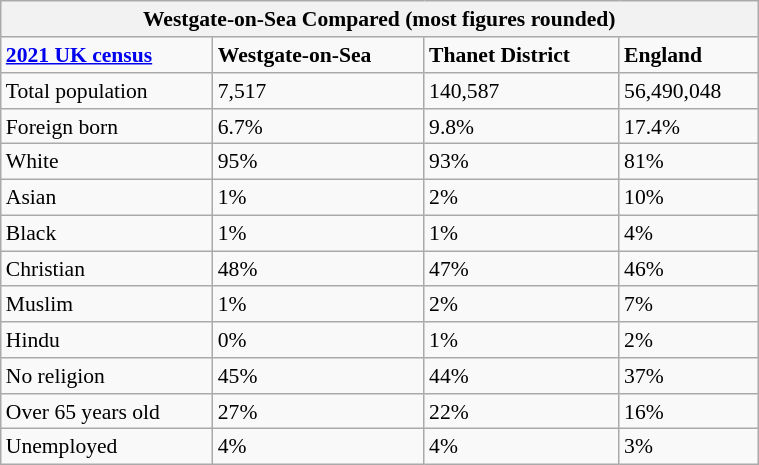<table class="wikitable" id="toc" style="float: right; margin-left: 2em; width: 40%; font-size: 90%;" cellspacing="3">
<tr>
<th colspan="4"><strong>Westgate-on-Sea Compared (most figures rounded)</strong></th>
</tr>
<tr>
<td><strong><a href='#'>2021 UK census</a></strong></td>
<td><strong>Westgate-on-Sea</strong></td>
<td><strong>Thanet District</strong></td>
<td><strong>England</strong></td>
</tr>
<tr>
<td>Total population</td>
<td>7,517</td>
<td>140,587</td>
<td>56,490,048</td>
</tr>
<tr>
<td>Foreign born</td>
<td>6.7%</td>
<td>9.8%</td>
<td>17.4%</td>
</tr>
<tr>
<td>White</td>
<td>95%</td>
<td>93%</td>
<td>81%</td>
</tr>
<tr>
<td>Asian</td>
<td>1%</td>
<td>2%</td>
<td>10%</td>
</tr>
<tr>
<td>Black</td>
<td>1%</td>
<td>1%</td>
<td>4%</td>
</tr>
<tr>
<td>Christian</td>
<td>48%</td>
<td>47%</td>
<td>46%</td>
</tr>
<tr>
<td>Muslim</td>
<td>1%</td>
<td>2%</td>
<td>7%</td>
</tr>
<tr>
<td>Hindu</td>
<td>0%</td>
<td>1%</td>
<td>2%</td>
</tr>
<tr>
<td>No religion</td>
<td>45%</td>
<td>44%</td>
<td>37%</td>
</tr>
<tr>
<td>Over 65 years old</td>
<td>27%</td>
<td>22%</td>
<td>16%</td>
</tr>
<tr>
<td>Unemployed</td>
<td>4%</td>
<td>4%</td>
<td>3%</td>
</tr>
</table>
